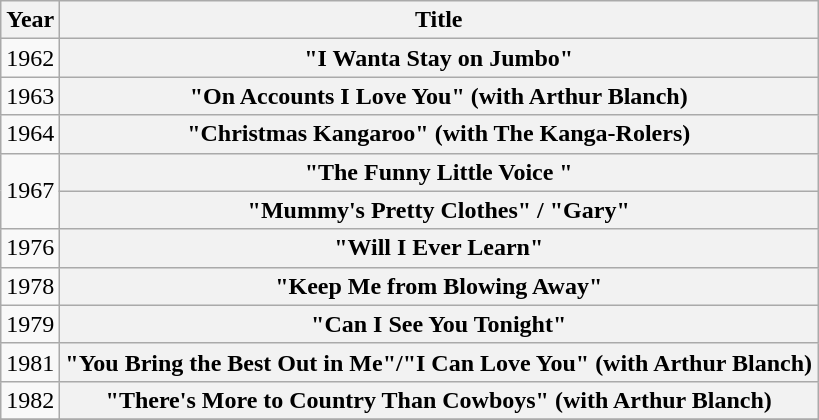<table class="wikitable plainrowheaders" style="text-align:center;" border="1">
<tr>
<th scope="col">Year</th>
<th scope="col">Title</th>
</tr>
<tr>
<td>1962</td>
<th scope="row">"I Wanta Stay on Jumbo"</th>
</tr>
<tr>
<td>1963</td>
<th scope="row">"On Accounts I Love You" (with Arthur Blanch)</th>
</tr>
<tr>
<td>1964</td>
<th scope="row">"Christmas Kangaroo" (with The Kanga-Rolers)</th>
</tr>
<tr>
<td rowspan="2">1967</td>
<th scope="row">"The Funny Little Voice "</th>
</tr>
<tr>
<th scope="row">"Mummy's Pretty Clothes" / "Gary"</th>
</tr>
<tr>
<td>1976</td>
<th scope="row">"Will I Ever Learn"</th>
</tr>
<tr>
<td>1978</td>
<th scope="row">"Keep Me from Blowing Away"</th>
</tr>
<tr>
<td>1979</td>
<th scope="row">"Can I See You Tonight"</th>
</tr>
<tr>
<td>1981</td>
<th scope="row">"You Bring the Best Out in Me"/"I Can Love You" (with Arthur Blanch)</th>
</tr>
<tr>
<td>1982</td>
<th scope="row">"There's More to Country Than Cowboys" (with Arthur Blanch)</th>
</tr>
<tr>
</tr>
</table>
